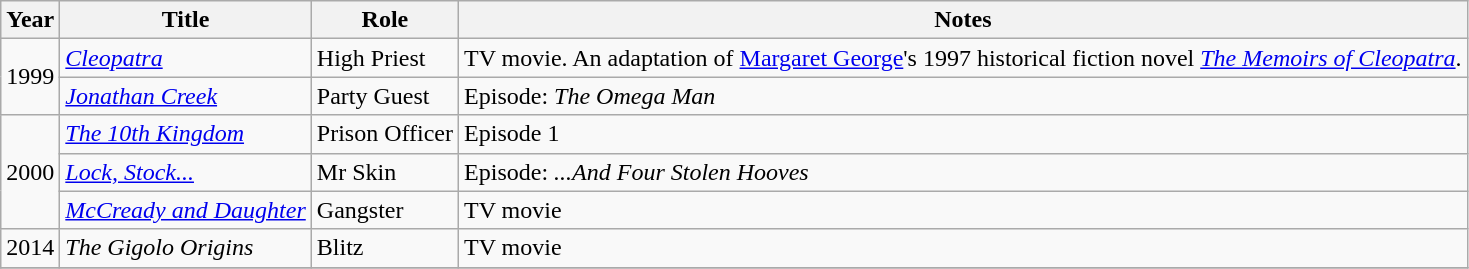<table class="wikitable sortable">
<tr>
<th>Year</th>
<th>Title</th>
<th>Role</th>
<th class="unsortable">Notes</th>
</tr>
<tr>
<td rowspan="2">1999</td>
<td><em><a href='#'>Cleopatra</a></em></td>
<td>High Priest</td>
<td>TV movie. An adaptation of <a href='#'>Margaret George</a>'s 1997 historical fiction novel <em><a href='#'>The Memoirs of Cleopatra</a></em>.</td>
</tr>
<tr>
<td><em><a href='#'>Jonathan Creek</a></em></td>
<td>Party Guest</td>
<td>Episode: <em>The Omega Man</em></td>
</tr>
<tr>
<td rowspan="3">2000</td>
<td><em><a href='#'>The 10th Kingdom</a></em></td>
<td>Prison Officer</td>
<td>Episode 1</td>
</tr>
<tr>
<td><em><a href='#'>Lock, Stock...</a></em></td>
<td>Mr Skin</td>
<td>Episode: <em>...And Four Stolen Hooves</em></td>
</tr>
<tr>
<td><em><a href='#'>McCready and Daughter</a></em></td>
<td>Gangster</td>
<td>TV movie</td>
</tr>
<tr>
<td>2014</td>
<td><em>The Gigolo Origins</em></td>
<td>Blitz</td>
<td>TV movie</td>
</tr>
<tr>
</tr>
</table>
